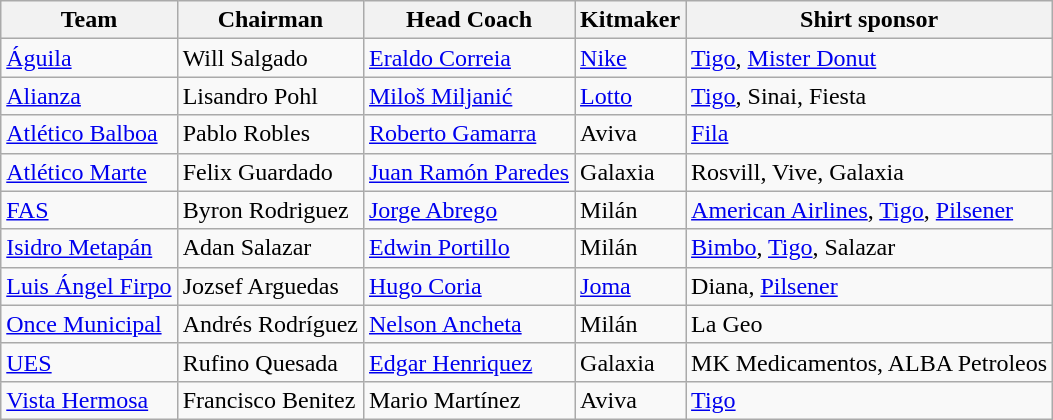<table class="wikitable sortable" style="text-align: left;">
<tr>
<th>Team</th>
<th>Chairman</th>
<th>Head Coach</th>
<th>Kitmaker</th>
<th>Shirt sponsor</th>
</tr>
<tr>
<td><a href='#'>Águila</a></td>
<td> Will Salgado</td>
<td> <a href='#'>Eraldo Correia</a></td>
<td><a href='#'>Nike</a></td>
<td><a href='#'>Tigo</a>, <a href='#'>Mister Donut</a></td>
</tr>
<tr>
<td><a href='#'>Alianza</a></td>
<td> Lisandro Pohl</td>
<td> <a href='#'>Miloš Miljanić</a></td>
<td><a href='#'>Lotto</a></td>
<td><a href='#'>Tigo</a>, Sinai, Fiesta</td>
</tr>
<tr>
<td><a href='#'>Atlético Balboa</a></td>
<td> Pablo Robles</td>
<td> <a href='#'>Roberto Gamarra</a></td>
<td>Aviva</td>
<td><a href='#'>Fila</a></td>
</tr>
<tr>
<td><a href='#'>Atlético Marte</a></td>
<td> Felix Guardado</td>
<td> <a href='#'>Juan Ramón Paredes</a></td>
<td>Galaxia</td>
<td>Rosvill, Vive, Galaxia</td>
</tr>
<tr>
<td><a href='#'>FAS</a></td>
<td> Byron Rodriguez</td>
<td> <a href='#'>Jorge Abrego</a></td>
<td>Milán</td>
<td><a href='#'>American Airlines</a>, <a href='#'>Tigo</a>, <a href='#'>Pilsener</a></td>
</tr>
<tr>
<td><a href='#'>Isidro Metapán</a></td>
<td> Adan Salazar</td>
<td> <a href='#'>Edwin Portillo</a></td>
<td>Milán</td>
<td><a href='#'>Bimbo</a>, <a href='#'>Tigo</a>, Salazar</td>
</tr>
<tr>
<td><a href='#'>Luis Ángel Firpo</a></td>
<td> Jozsef Arguedas</td>
<td> <a href='#'>Hugo Coria</a></td>
<td><a href='#'>Joma</a></td>
<td>Diana, <a href='#'>Pilsener</a></td>
</tr>
<tr>
<td><a href='#'>Once Municipal</a></td>
<td> Andrés Rodríguez</td>
<td> <a href='#'>Nelson Ancheta</a></td>
<td>Milán</td>
<td>La Geo</td>
</tr>
<tr>
<td><a href='#'>UES</a></td>
<td> Rufino Quesada</td>
<td> <a href='#'>Edgar Henriquez</a></td>
<td>Galaxia</td>
<td>MK Medicamentos, ALBA Petroleos</td>
</tr>
<tr>
<td><a href='#'>Vista Hermosa</a></td>
<td> Francisco Benitez</td>
<td> Mario Martínez</td>
<td>Aviva</td>
<td><a href='#'>Tigo</a></td>
</tr>
</table>
